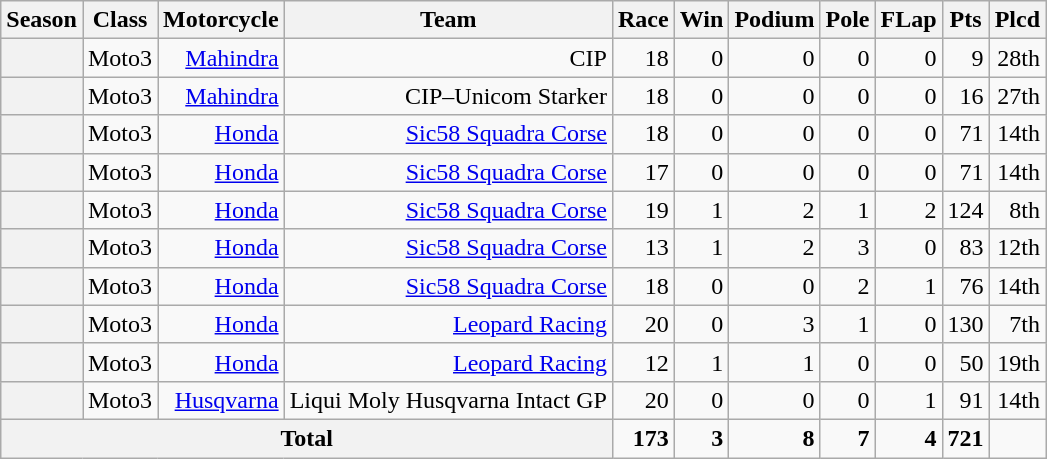<table class="wikitable" style=text-align:right>
<tr>
<th>Season</th>
<th>Class</th>
<th>Motorcycle</th>
<th>Team</th>
<th>Race</th>
<th>Win</th>
<th>Podium</th>
<th>Pole</th>
<th>FLap</th>
<th>Pts</th>
<th>Plcd</th>
</tr>
<tr>
<th></th>
<td>Moto3</td>
<td><a href='#'>Mahindra</a></td>
<td>CIP</td>
<td>18</td>
<td>0</td>
<td>0</td>
<td>0</td>
<td>0</td>
<td>9</td>
<td>28th</td>
</tr>
<tr>
<th></th>
<td>Moto3</td>
<td><a href='#'>Mahindra</a></td>
<td>CIP–Unicom Starker</td>
<td>18</td>
<td>0</td>
<td>0</td>
<td>0</td>
<td>0</td>
<td>16</td>
<td>27th</td>
</tr>
<tr>
<th></th>
<td>Moto3</td>
<td><a href='#'>Honda</a></td>
<td><a href='#'>Sic58 Squadra Corse</a></td>
<td>18</td>
<td>0</td>
<td>0</td>
<td>0</td>
<td>0</td>
<td>71</td>
<td>14th</td>
</tr>
<tr>
<th></th>
<td>Moto3</td>
<td><a href='#'>Honda</a></td>
<td><a href='#'>Sic58 Squadra Corse</a></td>
<td>17</td>
<td>0</td>
<td>0</td>
<td>0</td>
<td>0</td>
<td>71</td>
<td>14th</td>
</tr>
<tr>
<th></th>
<td>Moto3</td>
<td><a href='#'>Honda</a></td>
<td><a href='#'>Sic58 Squadra Corse</a></td>
<td>19</td>
<td>1</td>
<td>2</td>
<td>1</td>
<td>2</td>
<td>124</td>
<td>8th</td>
</tr>
<tr>
<th></th>
<td>Moto3</td>
<td><a href='#'>Honda</a></td>
<td><a href='#'>Sic58 Squadra Corse</a></td>
<td>13</td>
<td>1</td>
<td>2</td>
<td>3</td>
<td>0</td>
<td>83</td>
<td>12th</td>
</tr>
<tr>
<th></th>
<td>Moto3</td>
<td><a href='#'>Honda</a></td>
<td><a href='#'>Sic58 Squadra Corse</a></td>
<td>18</td>
<td>0</td>
<td>0</td>
<td>2</td>
<td>1</td>
<td>76</td>
<td>14th</td>
</tr>
<tr>
<th></th>
<td>Moto3</td>
<td><a href='#'>Honda</a></td>
<td><a href='#'>Leopard Racing</a></td>
<td>20</td>
<td>0</td>
<td>3</td>
<td>1</td>
<td>0</td>
<td>130</td>
<td>7th</td>
</tr>
<tr>
<th></th>
<td>Moto3</td>
<td><a href='#'>Honda</a></td>
<td><a href='#'>Leopard Racing</a></td>
<td>12</td>
<td>1</td>
<td>1</td>
<td>0</td>
<td>0</td>
<td>50</td>
<td>19th</td>
</tr>
<tr>
<th></th>
<td>Moto3</td>
<td><a href='#'>Husqvarna</a></td>
<td>Liqui Moly Husqvarna Intact GP</td>
<td>20</td>
<td>0</td>
<td>0</td>
<td>0</td>
<td>1</td>
<td>91</td>
<td>14th</td>
</tr>
<tr>
<th colspan=4>Total</th>
<td><strong>173</strong></td>
<td><strong>3</strong></td>
<td><strong>8</strong></td>
<td><strong>7</strong></td>
<td><strong>4</strong></td>
<td><strong>721</strong></td>
<td></td>
</tr>
</table>
